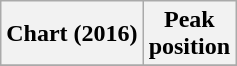<table class="wikitable plainrowheaders">
<tr>
<th scope="col">Chart (2016)</th>
<th scope="col">Peak<br>position</th>
</tr>
<tr>
</tr>
</table>
